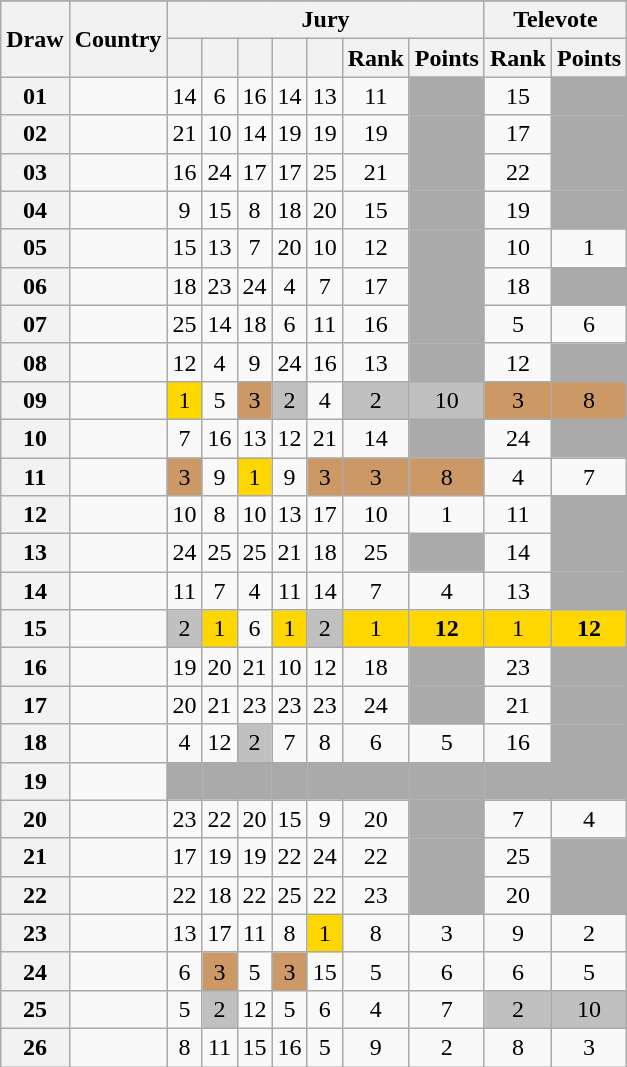<table class="sortable wikitable collapsible plainrowheaders" style="text-align:center;">
<tr>
</tr>
<tr>
<th scope="col" rowspan="2">Draw</th>
<th scope="col" rowspan="2">Country</th>
<th scope="col" colspan="7">Jury</th>
<th scope="col" colspan="2">Televote</th>
</tr>
<tr>
<th scope="col"><small></small></th>
<th scope="col"><small></small></th>
<th scope="col"><small></small></th>
<th scope="col"><small></small></th>
<th scope="col"><small></small></th>
<th scope="col">Rank</th>
<th scope="col">Points</th>
<th scope="col">Rank</th>
<th scope="col">Points</th>
</tr>
<tr>
<th scope="row" style="text-align:center;">01</th>
<td style="text-align:left;"></td>
<td>14</td>
<td>6</td>
<td>16</td>
<td>14</td>
<td>13</td>
<td>11</td>
<td style="background:#AAAAAA;"></td>
<td>15</td>
<td style="background:#AAAAAA;"></td>
</tr>
<tr>
<th scope="row" style="text-align:center;">02</th>
<td style="text-align:left;"></td>
<td>21</td>
<td>10</td>
<td>14</td>
<td>19</td>
<td>19</td>
<td>19</td>
<td style="background:#AAAAAA;"></td>
<td>17</td>
<td style="background:#AAAAAA;"></td>
</tr>
<tr>
<th scope="row" style="text-align:center;">03</th>
<td style="text-align:left;"></td>
<td>16</td>
<td>24</td>
<td>17</td>
<td>17</td>
<td>25</td>
<td>21</td>
<td style="background:#AAAAAA;"></td>
<td>22</td>
<td style="background:#AAAAAA;"></td>
</tr>
<tr>
<th scope="row" style="text-align:center;">04</th>
<td style="text-align:left;"></td>
<td>9</td>
<td>15</td>
<td>8</td>
<td>18</td>
<td>20</td>
<td>15</td>
<td style="background:#AAAAAA;"></td>
<td>19</td>
<td style="background:#AAAAAA;"></td>
</tr>
<tr>
<th scope="row" style="text-align:center;">05</th>
<td style="text-align:left;"></td>
<td>15</td>
<td>13</td>
<td>7</td>
<td>20</td>
<td>10</td>
<td>12</td>
<td style="background:#AAAAAA;"></td>
<td>10</td>
<td>1</td>
</tr>
<tr>
<th scope="row" style="text-align:center;">06</th>
<td style="text-align:left;"></td>
<td>18</td>
<td>23</td>
<td>24</td>
<td>4</td>
<td>7</td>
<td>17</td>
<td style="background:#AAAAAA;"></td>
<td>18</td>
<td style="background:#AAAAAA;"></td>
</tr>
<tr>
<th scope="row" style="text-align:center;">07</th>
<td style="text-align:left;"></td>
<td>25</td>
<td>14</td>
<td>18</td>
<td>6</td>
<td>11</td>
<td>16</td>
<td style="background:#AAAAAA;"></td>
<td>5</td>
<td>6</td>
</tr>
<tr>
<th scope="row" style="text-align:center;">08</th>
<td style="text-align:left;"></td>
<td>12</td>
<td>4</td>
<td>9</td>
<td>24</td>
<td>16</td>
<td>13</td>
<td style="background:#AAAAAA;"></td>
<td>12</td>
<td style="background:#AAAAAA;"></td>
</tr>
<tr>
<th scope="row" style="text-align:center;">09</th>
<td style="text-align:left;"></td>
<td style="background:gold;">1</td>
<td>5</td>
<td style="background:#CC9966;">3</td>
<td style="background:silver;">2</td>
<td>4</td>
<td style="background:silver;">2</td>
<td style="background:silver;">10</td>
<td style="background:#CC9966;">3</td>
<td style="background:#CC9966;">8</td>
</tr>
<tr>
<th scope="row" style="text-align:center;">10</th>
<td style="text-align:left;"></td>
<td>7</td>
<td>16</td>
<td>13</td>
<td>12</td>
<td>21</td>
<td>14</td>
<td style="background:#AAAAAA;"></td>
<td>24</td>
<td style="background:#AAAAAA;"></td>
</tr>
<tr>
<th scope="row" style="text-align:center;">11</th>
<td style="text-align:left;"></td>
<td style="background:#CC9966;">3</td>
<td>9</td>
<td style="background:gold;">1</td>
<td>9</td>
<td style="background:#CC9966;">3</td>
<td style="background:#CC9966;">3</td>
<td style="background:#CC9966;">8</td>
<td>4</td>
<td>7</td>
</tr>
<tr>
<th scope="row" style="text-align:center;">12</th>
<td style="text-align:left;"></td>
<td>10</td>
<td>8</td>
<td>10</td>
<td>13</td>
<td>17</td>
<td>10</td>
<td>1</td>
<td>11</td>
<td style="background:#AAAAAA;"></td>
</tr>
<tr>
<th scope="row" style="text-align:center;">13</th>
<td style="text-align:left;"></td>
<td>24</td>
<td>25</td>
<td>25</td>
<td>21</td>
<td>18</td>
<td>25</td>
<td style="background:#AAAAAA;"></td>
<td>14</td>
<td style="background:#AAAAAA;"></td>
</tr>
<tr>
<th scope="row" style="text-align:center;">14</th>
<td style="text-align:left;"></td>
<td>11</td>
<td>7</td>
<td>4</td>
<td>11</td>
<td>14</td>
<td>7</td>
<td>4</td>
<td>13</td>
<td style="background:#AAAAAA;"></td>
</tr>
<tr>
<th scope="row" style="text-align:center;">15</th>
<td style="text-align:left;"></td>
<td style="background:silver;">2</td>
<td style="background:gold;">1</td>
<td>6</td>
<td style="background:gold;">1</td>
<td style="background:silver;">2</td>
<td style="background:gold;">1</td>
<td style="background:gold;"><strong>12</strong></td>
<td style="background:gold;">1</td>
<td style="background:gold;"><strong>12</strong></td>
</tr>
<tr>
<th scope="row" style="text-align:center;">16</th>
<td style="text-align:left;"></td>
<td>19</td>
<td>20</td>
<td>21</td>
<td>10</td>
<td>12</td>
<td>18</td>
<td style="background:#AAAAAA;"></td>
<td>23</td>
<td style="background:#AAAAAA;"></td>
</tr>
<tr>
<th scope="row" style="text-align:center;">17</th>
<td style="text-align:left;"></td>
<td>20</td>
<td>21</td>
<td>23</td>
<td>23</td>
<td>23</td>
<td>24</td>
<td style="background:#AAAAAA;"></td>
<td>21</td>
<td style="background:#AAAAAA;"></td>
</tr>
<tr>
<th scope="row" style="text-align:center;">18</th>
<td style="text-align:left;"></td>
<td>4</td>
<td>12</td>
<td style="background:silver;">2</td>
<td>7</td>
<td>8</td>
<td>6</td>
<td>5</td>
<td>16</td>
<td style="background:#AAAAAA;"></td>
</tr>
<tr class="sortbottom">
<th scope="row" style="text-align:center;">19</th>
<td style="text-align:left;"></td>
<td style="background:#AAAAAA;"></td>
<td style="background:#AAAAAA;"></td>
<td style="background:#AAAAAA;"></td>
<td style="background:#AAAAAA;"></td>
<td style="background:#AAAAAA;"></td>
<td style="background:#AAAAAA;"></td>
<td style="background:#AAAAAA;"></td>
<td style="background:#AAAAAA;"></td>
<td style="background:#AAAAAA;"></td>
</tr>
<tr>
<th scope="row" style="text-align:center;">20</th>
<td style="text-align:left;"></td>
<td>23</td>
<td>22</td>
<td>20</td>
<td>15</td>
<td>9</td>
<td>20</td>
<td style="background:#AAAAAA;"></td>
<td>7</td>
<td>4</td>
</tr>
<tr>
<th scope="row" style="text-align:center;">21</th>
<td style="text-align:left;"></td>
<td>17</td>
<td>19</td>
<td>19</td>
<td>22</td>
<td>24</td>
<td>22</td>
<td style="background:#AAAAAA;"></td>
<td>25</td>
<td style="background:#AAAAAA;"></td>
</tr>
<tr>
<th scope="row" style="text-align:center;">22</th>
<td style="text-align:left;"></td>
<td>22</td>
<td>18</td>
<td>22</td>
<td>25</td>
<td>22</td>
<td>23</td>
<td style="background:#AAAAAA;"></td>
<td>20</td>
<td style="background:#AAAAAA;"></td>
</tr>
<tr>
<th scope="row" style="text-align:center;">23</th>
<td style="text-align:left;"></td>
<td>13</td>
<td>17</td>
<td>11</td>
<td>8</td>
<td style="background:gold;">1</td>
<td>8</td>
<td>3</td>
<td>9</td>
<td>2</td>
</tr>
<tr>
<th scope="row" style="text-align:center;">24</th>
<td style="text-align:left;"></td>
<td>6</td>
<td style="background:#CC9966;">3</td>
<td>5</td>
<td style="background:#CC9966;">3</td>
<td>15</td>
<td>5</td>
<td>6</td>
<td>6</td>
<td>5</td>
</tr>
<tr>
<th scope="row" style="text-align:center;">25</th>
<td style="text-align:left;"></td>
<td>5</td>
<td style="background:silver;">2</td>
<td>12</td>
<td>5</td>
<td>6</td>
<td>4</td>
<td>7</td>
<td style="background:silver;">2</td>
<td style="background:silver;">10</td>
</tr>
<tr>
<th scope="row" style="text-align:center;">26</th>
<td style="text-align:left;"></td>
<td>8</td>
<td>11</td>
<td>15</td>
<td>16</td>
<td>5</td>
<td>9</td>
<td>2</td>
<td>8</td>
<td>3</td>
</tr>
</table>
